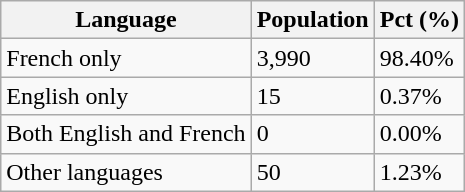<table class="wikitable">
<tr>
<th>Language</th>
<th>Population</th>
<th>Pct (%)</th>
</tr>
<tr>
<td>French only</td>
<td>3,990</td>
<td>98.40%</td>
</tr>
<tr>
<td>English only</td>
<td>15</td>
<td>0.37%</td>
</tr>
<tr>
<td>Both English and French</td>
<td>0</td>
<td>0.00%</td>
</tr>
<tr>
<td>Other languages</td>
<td>50</td>
<td>1.23%</td>
</tr>
</table>
